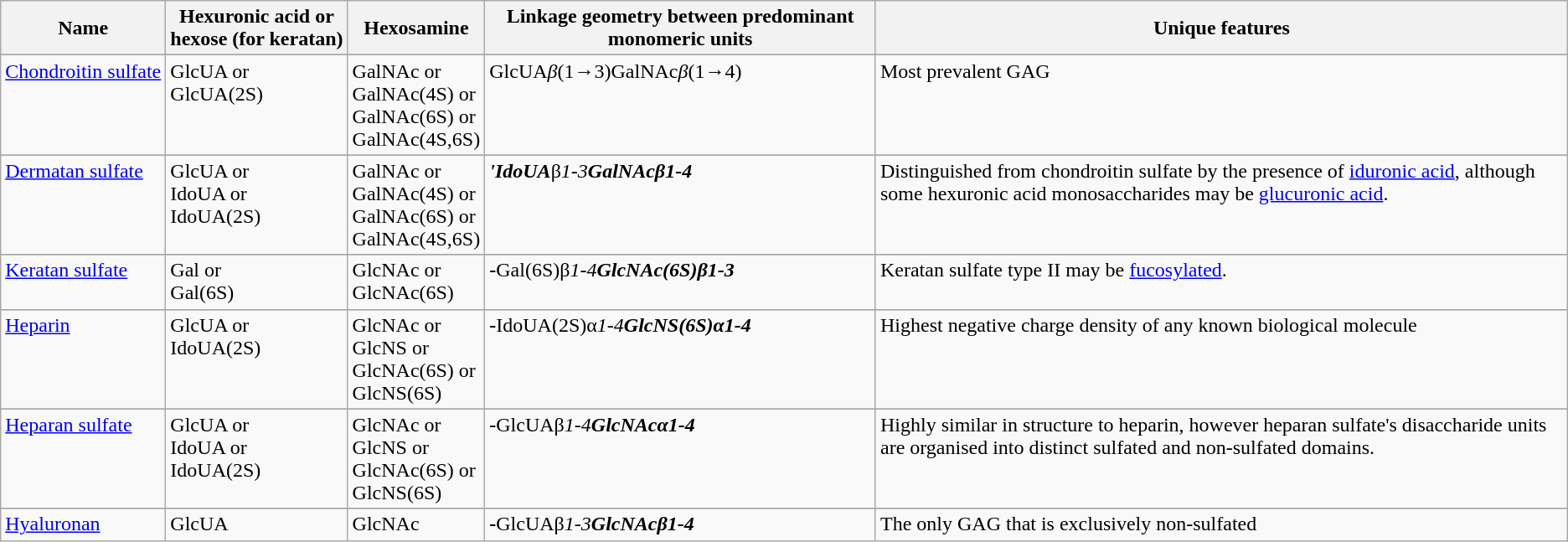<table class="wikitable">
<tr>
<th><strong>Name</strong></th>
<th><strong>Hexuronic acid or<br>hexose (for keratan)</strong></th>
<th><strong>Hexosamine</strong></th>
<th><strong>Linkage geometry between predominant monomeric units</strong></th>
<th><strong>Unique features</strong></th>
</tr>
<tr>
</tr>
<tr valign="top">
<td><a href='#'>Chondroitin sulfate</a></td>
<td>GlcUA or<br>GlcUA(2S)</td>
<td>GalNAc or<br>GalNAc(4S) or<br>GalNAc(6S) or<br>GalNAc(4S,6S)</td>
<td>GlcUA<em>β</em>(1→3)GalNAc<em>β</em>(1→4)</td>
<td>Most prevalent GAG</td>
</tr>
<tr>
</tr>
<tr valign="top">
<td><a href='#'>Dermatan sulfate</a></td>
<td>GlcUA or<br>IdoUA or<br>IdoUA(2S)</td>
<td>GalNAc or<br>GalNAc(4S) or<br>GalNAc(6S) or<br>GalNAc(4S,6S)</td>
<td><strong><em>'IdoUA</em></strong>β<em>1-3<strong>GalNAc<strong><em>β</em>1-4</strong></td>
<td>Distinguished from chondroitin sulfate by the presence of <a href='#'>iduronic acid</a>, although some hexuronic acid monosaccharides may be <a href='#'>glucuronic acid</a>.</td>
</tr>
<tr>
</tr>
<tr valign="top">
<td><a href='#'>Keratan sulfate</a></td>
<td>Gal or<br>Gal(6S)</td>
<td>GlcNAc or<br>GlcNAc(6S)</td>
<td><strong>-</strong>Gal(6S)</em></strong>β<em>1-4<strong>GlcNAc(6S)<strong><em>β</em>1-3</strong></td>
<td>Keratan sulfate type II may be <a href='#'>fucosylated</a>.</td>
</tr>
<tr>
</tr>
<tr valign="top">
<td><a href='#'>Heparin</a></td>
<td>GlcUA or<br>IdoUA(2S)</td>
<td>GlcNAc or<br>GlcNS or<br>GlcNAc(6S) or<br>GlcNS(6S)</td>
<td><strong>-</strong>IdoUA(2S)</em></strong>α<em>1-4<strong>GlcNS(6S)<strong><em>α</em>1-4</strong></td>
<td>Highest negative charge density of any known biological molecule</td>
</tr>
<tr>
</tr>
<tr valign="top">
<td><a href='#'>Heparan sulfate</a></td>
<td>GlcUA or<br>IdoUA or<br>IdoUA(2S)</td>
<td>GlcNAc or<br>GlcNS or<br>GlcNAc(6S) or<br>GlcNS(6S)</td>
<td><strong>-</strong>GlcUA</em></strong>β<em>1-4<strong>GlcNAc<strong><em>α</em>1-4</strong></td>
<td>Highly similar in structure to heparin, however heparan sulfate's disaccharide units are organised into distinct sulfated and non-sulfated domains.</td>
</tr>
<tr>
</tr>
<tr valign="top">
<td><a href='#'>Hyaluronan</a></td>
<td>GlcUA</td>
<td>GlcNAc</td>
<td><strong>-</strong>GlcUA</em></strong>β<em>1-3<strong>GlcNAc<strong><em>β</em>1-4</strong></td>
<td>The only GAG that is exclusively non-sulfated</td>
</tr>
</table>
